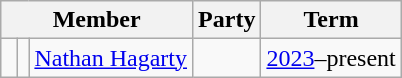<table class="wikitable">
<tr>
<th colspan="3">Member</th>
<th>Party</th>
<th>Term</th>
</tr>
<tr>
<td> </td>
<td></td>
<td><a href='#'>Nathan Hagarty</a></td>
<td></td>
<td><a href='#'>2023</a>–present</td>
</tr>
</table>
